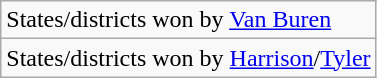<table class="wikitable">
<tr>
<td>States/districts won by <a href='#'>Van Buren</a></td>
</tr>
<tr>
<td>States/districts won by <a href='#'>Harrison</a>/<a href='#'>Tyler</a></td>
</tr>
</table>
